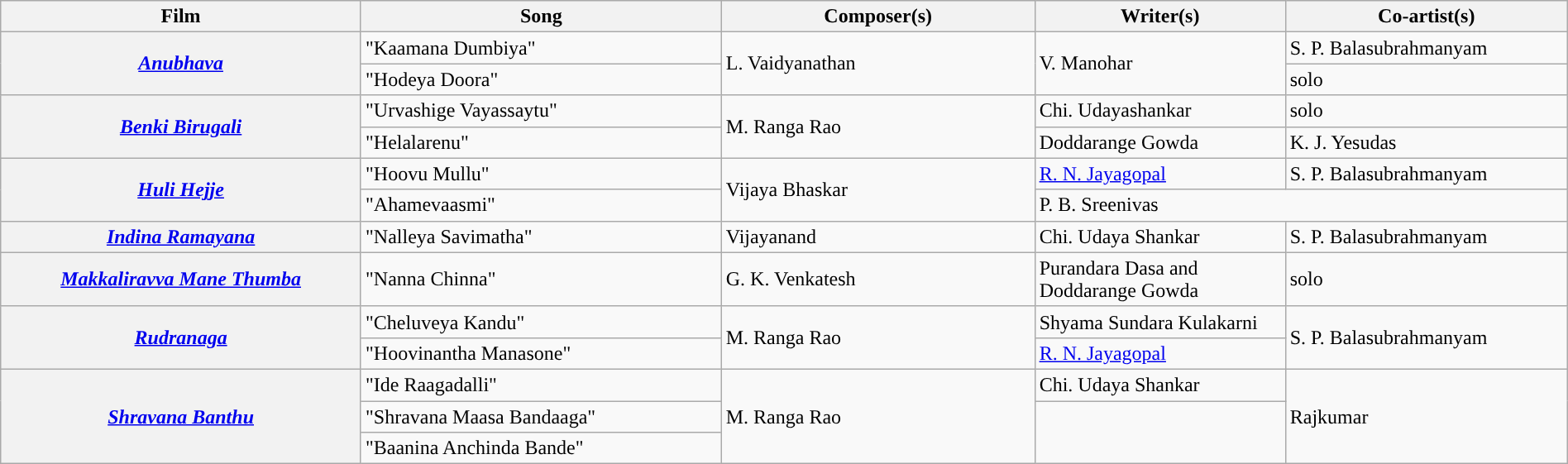<table class="wikitable plainrowheaders" width="100%" textcolor:#000;">
<tr style="background:#b0e0e66;">
<th scope="col" width=23%><strong>Film</strong></th>
<th scope="col" width=23%><strong>Song</strong></th>
<th scope="col" width=20%><strong>Composer(s)</strong></th>
<th scope="col" width=16%><strong>Writer(s)</strong></th>
<th scope="col" width=18%><strong>Co-artist(s)</strong></th>
</tr>
<tr>
<th Rowspan=2><em><a href='#'>Anubhava</a></em></th>
<td>"Kaamana Dumbiya"</td>
<td rowspan=2>L. Vaidyanathan</td>
<td rowspan=2>V. Manohar</td>
<td>S. P. Balasubrahmanyam</td>
</tr>
<tr>
<td>"Hodeya Doora"</td>
<td>solo</td>
</tr>
<tr>
<th Rowspan=2><em><a href='#'>Benki Birugali</a></em></th>
<td>"Urvashige Vayassaytu"</td>
<td rowspan=2>M. Ranga Rao</td>
<td>Chi. Udayashankar</td>
<td>solo</td>
</tr>
<tr>
<td>"Helalarenu"</td>
<td>Doddarange Gowda</td>
<td>K. J. Yesudas</td>
</tr>
<tr>
<th Rowspan=2><em><a href='#'>Huli Hejje</a></em></th>
<td>"Hoovu Mullu"</td>
<td Rowspan=2>Vijaya Bhaskar</td>
<td><a href='#'>R. N. Jayagopal</a></td>
<td>S. P. Balasubrahmanyam</td>
</tr>
<tr>
<td>"Ahamevaasmi"</td>
<td colspan=2>P. B. Sreenivas</td>
</tr>
<tr>
<th Rowspan=><em><a href='#'>Indina Ramayana</a></em></th>
<td>"Nalleya Savimatha"</td>
<td Rowspan=>Vijayanand</td>
<td rowspan=>Chi. Udaya Shankar</td>
<td>S. P. Balasubrahmanyam</td>
</tr>
<tr>
<th><em><a href='#'>Makkaliravva Mane Thumba</a></em></th>
<td>"Nanna Chinna"</td>
<td>G. K. Venkatesh</td>
<td>Purandara Dasa and Doddarange Gowda</td>
<td>solo</td>
</tr>
<tr>
<th Rowspan=2><em><a href='#'>Rudranaga</a></em></th>
<td>"Cheluveya Kandu"</td>
<td Rowspan=2>M. Ranga Rao</td>
<td>Shyama Sundara Kulakarni</td>
<td rowspan=2>S. P. Balasubrahmanyam</td>
</tr>
<tr>
<td>"Hoovinantha Manasone"</td>
<td><a href='#'>R. N. Jayagopal</a></td>
</tr>
<tr>
<th Rowspan=3><em><a href='#'>Shravana Banthu</a></em></th>
<td>"Ide Raagadalli"</td>
<td rowspan=3>M. Ranga Rao</td>
<td rowapan=3>Chi. Udaya Shankar</td>
<td rowspan=3>Rajkumar</td>
</tr>
<tr>
<td>"Shravana Maasa Bandaaga"</td>
</tr>
<tr>
<td>"Baanina Anchinda Bande"</td>
</tr>
</table>
